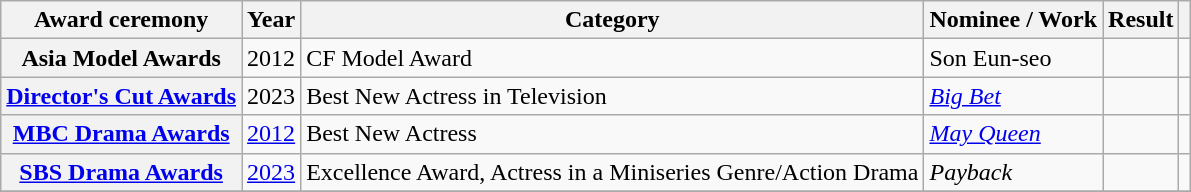<table class="wikitable plainrowheaders sortable">
<tr>
<th scope="col">Award ceremony</th>
<th scope="col">Year</th>
<th scope="col">Category</th>
<th scope="col">Nominee / Work</th>
<th scope="col">Result</th>
<th scope="col" class="unsortable"></th>
</tr>
<tr>
<th scope="row">Asia Model Awards</th>
<td style="text-align:center">2012</td>
<td>CF Model Award</td>
<td>Son Eun-seo</td>
<td></td>
<td></td>
</tr>
<tr>
<th scope="row" rowspan=1><a href='#'>Director's Cut Awards</a></th>
<td align="center" rowspan= 1>2023</td>
<td>Best New Actress in Television</td>
<td><em><a href='#'>Big Bet</a></em></td>
<td></td>
<td rowspan=1 align="center"></td>
</tr>
<tr>
<th scope="row"  rowspan="1"><a href='#'>MBC Drama Awards</a></th>
<td style="text-align:center"><a href='#'>2012</a></td>
<td>Best New Actress</td>
<td><em><a href='#'>May Queen</a></em></td>
<td></td>
<td></td>
</tr>
<tr>
<th scope="row"  rowspan="1"><a href='#'>SBS Drama Awards</a></th>
<td style="text-align:center"><a href='#'>2023</a></td>
<td>Excellence Award, Actress in a Miniseries Genre/Action Drama</td>
<td><em>Payback</em></td>
<td></td>
<td style="text-align:center"></td>
</tr>
<tr>
</tr>
</table>
